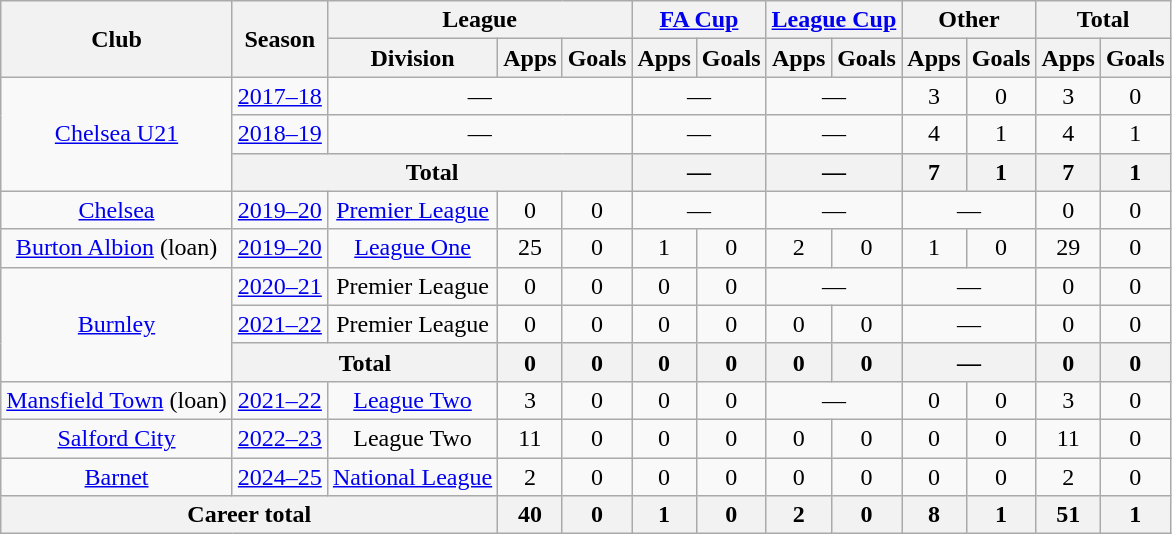<table class=wikitable style="text-align: center">
<tr>
<th rowspan=2>Club</th>
<th rowspan=2>Season</th>
<th colspan=3>League</th>
<th colspan=2><a href='#'>FA Cup</a></th>
<th colspan=2><a href='#'>League Cup</a></th>
<th colspan=2>Other</th>
<th colspan=2>Total</th>
</tr>
<tr>
<th>Division</th>
<th>Apps</th>
<th>Goals</th>
<th>Apps</th>
<th>Goals</th>
<th>Apps</th>
<th>Goals</th>
<th>Apps</th>
<th>Goals</th>
<th>Apps</th>
<th>Goals</th>
</tr>
<tr>
<td rowspan=3><a href='#'>Chelsea U21</a></td>
<td><a href='#'>2017–18</a></td>
<td colspan=3>—</td>
<td colspan=2>—</td>
<td colspan=2>—</td>
<td>3</td>
<td>0</td>
<td>3</td>
<td>0</td>
</tr>
<tr>
<td><a href='#'>2018–19</a></td>
<td colspan=3>—</td>
<td colspan=2>—</td>
<td colspan=2>—</td>
<td>4</td>
<td>1</td>
<td>4</td>
<td>1</td>
</tr>
<tr>
<th colspan=4>Total</th>
<th colspan=2>—</th>
<th colspan=2>—</th>
<th>7</th>
<th>1</th>
<th>7</th>
<th>1</th>
</tr>
<tr>
<td><a href='#'>Chelsea</a></td>
<td><a href='#'>2019–20</a></td>
<td><a href='#'>Premier League</a></td>
<td>0</td>
<td>0</td>
<td colspan=2>—</td>
<td colspan=2>—</td>
<td colspan=2>—</td>
<td>0</td>
<td>0</td>
</tr>
<tr>
<td><a href='#'>Burton Albion</a> (loan)</td>
<td><a href='#'>2019–20</a></td>
<td><a href='#'>League One</a></td>
<td>25</td>
<td>0</td>
<td>1</td>
<td>0</td>
<td>2</td>
<td>0</td>
<td>1</td>
<td>0</td>
<td>29</td>
<td>0</td>
</tr>
<tr>
<td rowspan=3><a href='#'>Burnley</a></td>
<td><a href='#'>2020–21</a></td>
<td>Premier League</td>
<td>0</td>
<td>0</td>
<td>0</td>
<td>0</td>
<td colspan=2>—</td>
<td colspan=2>—</td>
<td>0</td>
<td>0</td>
</tr>
<tr>
<td><a href='#'>2021–22</a></td>
<td>Premier League</td>
<td>0</td>
<td>0</td>
<td>0</td>
<td>0</td>
<td>0</td>
<td>0</td>
<td colspan=2>—</td>
<td>0</td>
<td>0</td>
</tr>
<tr>
<th colspan=2>Total</th>
<th>0</th>
<th>0</th>
<th>0</th>
<th>0</th>
<th>0</th>
<th>0</th>
<th colspan=2>—</th>
<th>0</th>
<th>0</th>
</tr>
<tr>
<td><a href='#'>Mansfield Town</a> (loan)</td>
<td><a href='#'>2021–22</a></td>
<td><a href='#'>League Two</a></td>
<td>3</td>
<td>0</td>
<td>0</td>
<td>0</td>
<td colspan=2>—</td>
<td>0</td>
<td>0</td>
<td>3</td>
<td>0</td>
</tr>
<tr>
<td><a href='#'>Salford City</a></td>
<td><a href='#'>2022–23</a></td>
<td>League Two</td>
<td>11</td>
<td>0</td>
<td>0</td>
<td>0</td>
<td>0</td>
<td>0</td>
<td>0</td>
<td>0</td>
<td>11</td>
<td>0</td>
</tr>
<tr>
<td><a href='#'>Barnet</a></td>
<td><a href='#'>2024–25</a></td>
<td><a href='#'>National League</a></td>
<td>2</td>
<td>0</td>
<td>0</td>
<td>0</td>
<td>0</td>
<td>0</td>
<td>0</td>
<td>0</td>
<td>2</td>
<td>0</td>
</tr>
<tr>
<th colspan=3>Career total</th>
<th>40</th>
<th>0</th>
<th>1</th>
<th>0</th>
<th>2</th>
<th>0</th>
<th>8</th>
<th>1</th>
<th>51</th>
<th>1</th>
</tr>
</table>
